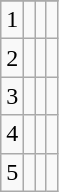<table class="wikitable sortable" style="text-align:center">
<tr>
</tr>
<tr>
<td>1</td>
<td></td>
<td></td>
<td></td>
</tr>
<tr>
<td>2</td>
<td></td>
<td></td>
<td></td>
</tr>
<tr>
<td>3</td>
<td></td>
<td></td>
<td></td>
</tr>
<tr>
<td>4</td>
<td></td>
<td></td>
<td></td>
</tr>
<tr>
<td>5</td>
<td></td>
<td></td>
<td></td>
</tr>
</table>
